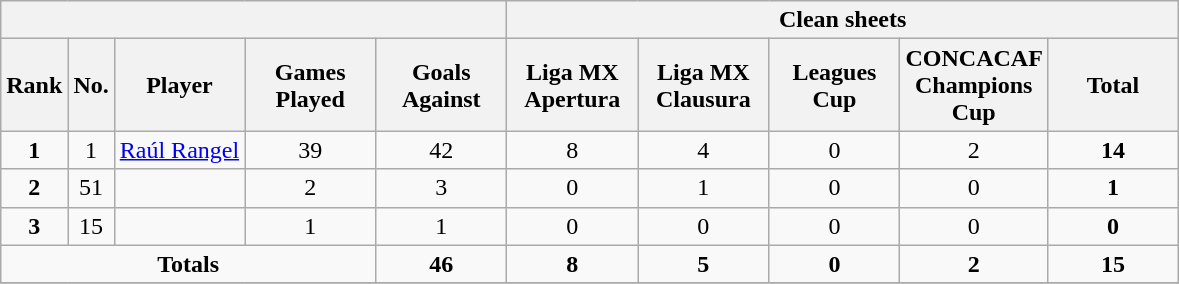<table class="wikitable sortable alternance" style="text-align:center">
<tr>
<th colspan="5"></th>
<th colspan="5">Clean sheets</th>
</tr>
<tr>
<th>Rank</th>
<th>No.</th>
<th>Player</th>
<th width=80>Games Played</th>
<th width=80>Goals Against</th>
<th width=80>Liga MX Apertura</th>
<th width=80>Liga MX Clausura</th>
<th width=80>Leagues Cup</th>
<th width=80>CONCACAF Champions Cup</th>
<th width=80>Total</th>
</tr>
<tr>
<td><strong>1</strong></td>
<td>1</td>
<td> <a href='#'>Raúl Rangel</a></td>
<td>39</td>
<td>42</td>
<td>8</td>
<td>4</td>
<td>0</td>
<td>2</td>
<td><strong>14</strong></td>
</tr>
<tr>
<td><strong>2</strong></td>
<td>51</td>
<td></td>
<td>2</td>
<td>3</td>
<td>0</td>
<td>1</td>
<td>0</td>
<td>0</td>
<td><strong>1</strong></td>
</tr>
<tr>
<td><strong>3</strong></td>
<td>15</td>
<td></td>
<td>1</td>
<td>1</td>
<td>0</td>
<td>0</td>
<td>0</td>
<td>0</td>
<td><strong>0</strong></td>
</tr>
<tr>
<td colspan="4"><strong>Totals</strong></td>
<td><strong>46</strong></td>
<td><strong>8</strong></td>
<td><strong>5</strong></td>
<td><strong>0</strong></td>
<td><strong>2</strong></td>
<td><strong>15</strong></td>
</tr>
<tr>
</tr>
</table>
